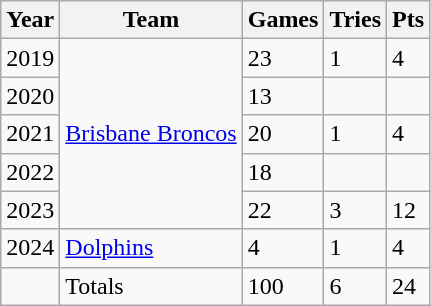<table class="wikitable">
<tr>
<th>Year</th>
<th>Team</th>
<th>Games</th>
<th>Tries</th>
<th>Pts</th>
</tr>
<tr>
<td>2019</td>
<td rowspan="5"> <a href='#'>Brisbane Broncos</a></td>
<td>23</td>
<td>1</td>
<td>4</td>
</tr>
<tr>
<td>2020</td>
<td>13</td>
<td></td>
<td></td>
</tr>
<tr>
<td>2021</td>
<td>20</td>
<td>1</td>
<td>4</td>
</tr>
<tr>
<td>2022</td>
<td>18</td>
<td></td>
<td></td>
</tr>
<tr>
<td>2023</td>
<td>22</td>
<td>3</td>
<td>12</td>
</tr>
<tr>
<td>2024</td>
<td> <a href='#'>Dolphins</a></td>
<td>4</td>
<td>1</td>
<td>4</td>
</tr>
<tr>
<td></td>
<td>Totals</td>
<td>100</td>
<td>6</td>
<td>24</td>
</tr>
</table>
